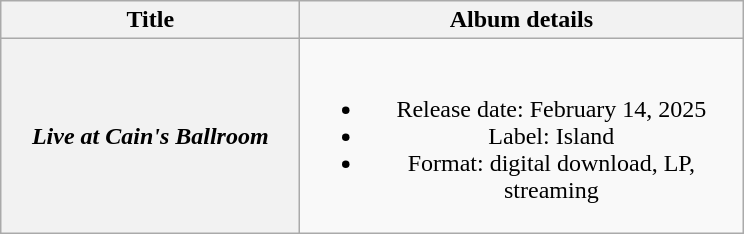<table class="wikitable plainrowheaders" style="text-align:center">
<tr>
<th style="width:12em;">Title</th>
<th style="width:18em;">Album details</th>
</tr>
<tr>
<th scope="row"><em>Live at Cain's Ballroom</em></th>
<td><br><ul><li>Release date: February 14, 2025</li><li>Label: Island</li><li>Format: digital download, LP, streaming</li></ul></td>
</tr>
</table>
